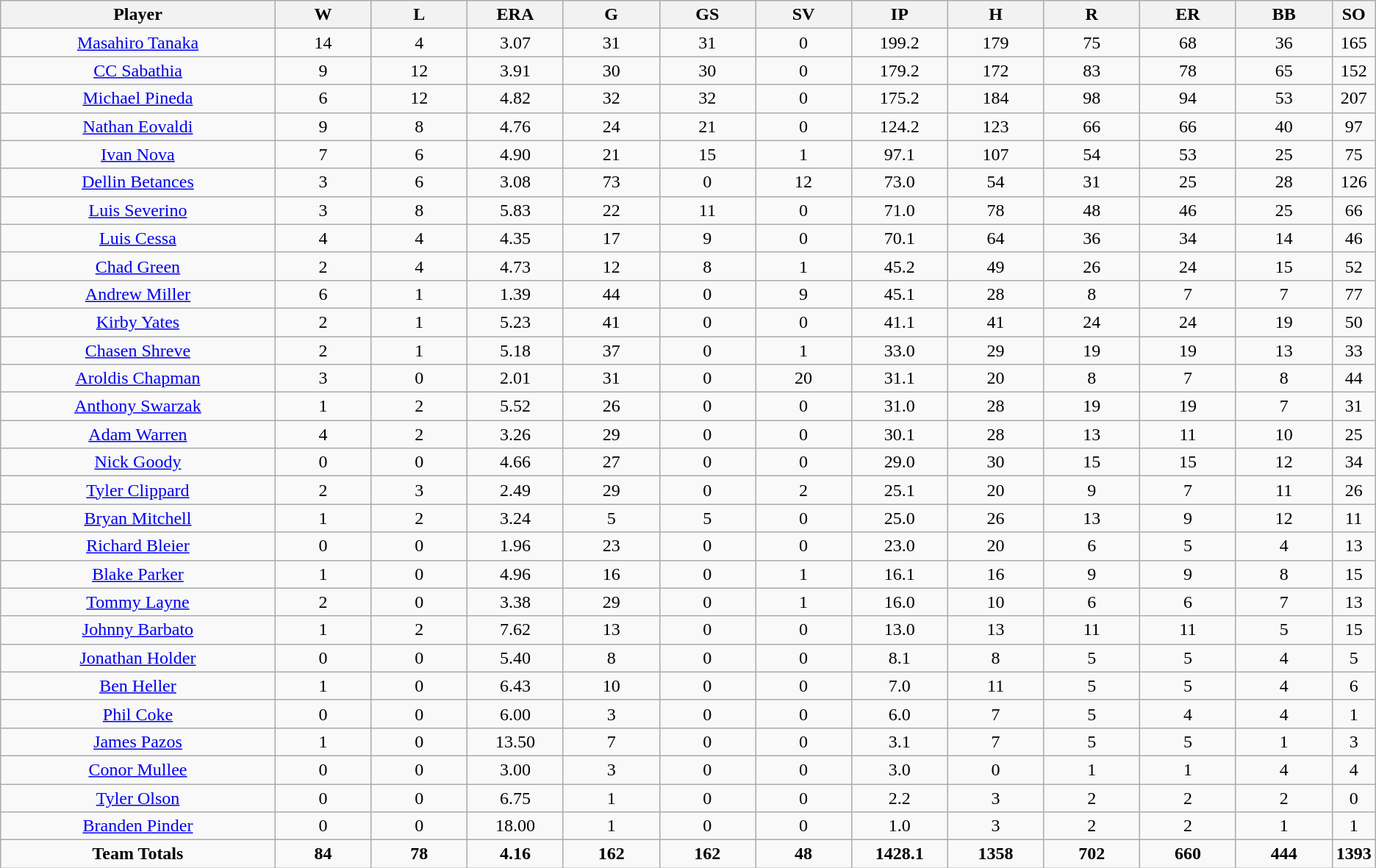<table class=wikitable style="text-align:center">
<tr>
<th bgcolor=#DDDDFF; width="20%">Player</th>
<th bgcolor=#DDDDFF; width="7%">W</th>
<th bgcolor=#DDDDFF; width="7%">L</th>
<th bgcolor=#DDDDFF; width="7%">ERA</th>
<th bgcolor=#DDDDFF; width="7%">G</th>
<th bgcolor=#DDDDFF; width="7%">GS</th>
<th bgcolor=#DDDDFF; width="7%">SV</th>
<th bgcolor=#DDDDFF; width="7%">IP</th>
<th bgcolor=#DDDDFF; width="7%">H</th>
<th bgcolor=#DDDDFF; width="7%">R</th>
<th bgcolor=#DDDDFF; width="7%">ER</th>
<th bgcolor=#DDDDFF; width="7%">BB</th>
<th bgcolor=#DDDDFF; width="7%">SO</th>
</tr>
<tr>
<td><a href='#'>Masahiro Tanaka</a></td>
<td>14</td>
<td>4</td>
<td>3.07</td>
<td>31</td>
<td>31</td>
<td>0</td>
<td>199.2</td>
<td>179</td>
<td>75</td>
<td>68</td>
<td>36</td>
<td>165</td>
</tr>
<tr>
<td><a href='#'>CC Sabathia</a></td>
<td>9</td>
<td>12</td>
<td>3.91</td>
<td>30</td>
<td>30</td>
<td>0</td>
<td>179.2</td>
<td>172</td>
<td>83</td>
<td>78</td>
<td>65</td>
<td>152</td>
</tr>
<tr>
<td><a href='#'>Michael Pineda</a></td>
<td>6</td>
<td>12</td>
<td>4.82</td>
<td>32</td>
<td>32</td>
<td>0</td>
<td>175.2</td>
<td>184</td>
<td>98</td>
<td>94</td>
<td>53</td>
<td>207</td>
</tr>
<tr>
<td><a href='#'>Nathan Eovaldi</a></td>
<td>9</td>
<td>8</td>
<td>4.76</td>
<td>24</td>
<td>21</td>
<td>0</td>
<td>124.2</td>
<td>123</td>
<td>66</td>
<td>66</td>
<td>40</td>
<td>97</td>
</tr>
<tr>
<td><a href='#'>Ivan Nova</a></td>
<td>7</td>
<td>6</td>
<td>4.90</td>
<td>21</td>
<td>15</td>
<td>1</td>
<td>97.1</td>
<td>107</td>
<td>54</td>
<td>53</td>
<td>25</td>
<td>75</td>
</tr>
<tr>
<td><a href='#'>Dellin Betances</a></td>
<td>3</td>
<td>6</td>
<td>3.08</td>
<td>73</td>
<td>0</td>
<td>12</td>
<td>73.0</td>
<td>54</td>
<td>31</td>
<td>25</td>
<td>28</td>
<td>126</td>
</tr>
<tr>
<td><a href='#'>Luis Severino</a></td>
<td>3</td>
<td>8</td>
<td>5.83</td>
<td>22</td>
<td>11</td>
<td>0</td>
<td>71.0</td>
<td>78</td>
<td>48</td>
<td>46</td>
<td>25</td>
<td>66</td>
</tr>
<tr>
<td><a href='#'>Luis Cessa</a></td>
<td>4</td>
<td>4</td>
<td>4.35</td>
<td>17</td>
<td>9</td>
<td>0</td>
<td>70.1</td>
<td>64</td>
<td>36</td>
<td>34</td>
<td>14</td>
<td>46</td>
</tr>
<tr>
<td><a href='#'>Chad Green</a></td>
<td>2</td>
<td>4</td>
<td>4.73</td>
<td>12</td>
<td>8</td>
<td>1</td>
<td>45.2</td>
<td>49</td>
<td>26</td>
<td>24</td>
<td>15</td>
<td>52</td>
</tr>
<tr>
<td><a href='#'>Andrew Miller</a></td>
<td>6</td>
<td>1</td>
<td>1.39</td>
<td>44</td>
<td>0</td>
<td>9</td>
<td>45.1</td>
<td>28</td>
<td>8</td>
<td>7</td>
<td>7</td>
<td>77</td>
</tr>
<tr>
<td><a href='#'>Kirby Yates</a></td>
<td>2</td>
<td>1</td>
<td>5.23</td>
<td>41</td>
<td>0</td>
<td>0</td>
<td>41.1</td>
<td>41</td>
<td>24</td>
<td>24</td>
<td>19</td>
<td>50</td>
</tr>
<tr>
<td><a href='#'>Chasen Shreve</a></td>
<td>2</td>
<td>1</td>
<td>5.18</td>
<td>37</td>
<td>0</td>
<td>1</td>
<td>33.0</td>
<td>29</td>
<td>19</td>
<td>19</td>
<td>13</td>
<td>33</td>
</tr>
<tr>
<td><a href='#'>Aroldis Chapman</a></td>
<td>3</td>
<td>0</td>
<td>2.01</td>
<td>31</td>
<td>0</td>
<td>20</td>
<td>31.1</td>
<td>20</td>
<td>8</td>
<td>7</td>
<td>8</td>
<td>44</td>
</tr>
<tr>
<td><a href='#'>Anthony Swarzak</a></td>
<td>1</td>
<td>2</td>
<td>5.52</td>
<td>26</td>
<td>0</td>
<td>0</td>
<td>31.0</td>
<td>28</td>
<td>19</td>
<td>19</td>
<td>7</td>
<td>31</td>
</tr>
<tr>
<td><a href='#'>Adam Warren</a></td>
<td>4</td>
<td>2</td>
<td>3.26</td>
<td>29</td>
<td>0</td>
<td>0</td>
<td>30.1</td>
<td>28</td>
<td>13</td>
<td>11</td>
<td>10</td>
<td>25</td>
</tr>
<tr>
<td><a href='#'>Nick Goody</a></td>
<td>0</td>
<td>0</td>
<td>4.66</td>
<td>27</td>
<td>0</td>
<td>0</td>
<td>29.0</td>
<td>30</td>
<td>15</td>
<td>15</td>
<td>12</td>
<td>34</td>
</tr>
<tr>
<td><a href='#'>Tyler Clippard</a></td>
<td>2</td>
<td>3</td>
<td>2.49</td>
<td>29</td>
<td>0</td>
<td>2</td>
<td>25.1</td>
<td>20</td>
<td>9</td>
<td>7</td>
<td>11</td>
<td>26</td>
</tr>
<tr>
<td><a href='#'>Bryan Mitchell</a></td>
<td>1</td>
<td>2</td>
<td>3.24</td>
<td>5</td>
<td>5</td>
<td>0</td>
<td>25.0</td>
<td>26</td>
<td>13</td>
<td>9</td>
<td>12</td>
<td>11</td>
</tr>
<tr>
<td><a href='#'>Richard Bleier</a></td>
<td>0</td>
<td>0</td>
<td>1.96</td>
<td>23</td>
<td>0</td>
<td>0</td>
<td>23.0</td>
<td>20</td>
<td>6</td>
<td>5</td>
<td>4</td>
<td>13</td>
</tr>
<tr>
<td><a href='#'>Blake Parker</a></td>
<td>1</td>
<td>0</td>
<td>4.96</td>
<td>16</td>
<td>0</td>
<td>1</td>
<td>16.1</td>
<td>16</td>
<td>9</td>
<td>9</td>
<td>8</td>
<td>15</td>
</tr>
<tr>
<td><a href='#'>Tommy Layne</a></td>
<td>2</td>
<td>0</td>
<td>3.38</td>
<td>29</td>
<td>0</td>
<td>1</td>
<td>16.0</td>
<td>10</td>
<td>6</td>
<td>6</td>
<td>7</td>
<td>13</td>
</tr>
<tr>
<td><a href='#'>Johnny Barbato</a></td>
<td>1</td>
<td>2</td>
<td>7.62</td>
<td>13</td>
<td>0</td>
<td>0</td>
<td>13.0</td>
<td>13</td>
<td>11</td>
<td>11</td>
<td>5</td>
<td>15</td>
</tr>
<tr>
<td><a href='#'>Jonathan Holder</a></td>
<td>0</td>
<td>0</td>
<td>5.40</td>
<td>8</td>
<td>0</td>
<td>0</td>
<td>8.1</td>
<td>8</td>
<td>5</td>
<td>5</td>
<td>4</td>
<td>5</td>
</tr>
<tr>
<td><a href='#'>Ben Heller</a></td>
<td>1</td>
<td>0</td>
<td>6.43</td>
<td>10</td>
<td>0</td>
<td>0</td>
<td>7.0</td>
<td>11</td>
<td>5</td>
<td>5</td>
<td>4</td>
<td>6</td>
</tr>
<tr>
<td><a href='#'>Phil Coke</a></td>
<td>0</td>
<td>0</td>
<td>6.00</td>
<td>3</td>
<td>0</td>
<td>0</td>
<td>6.0</td>
<td>7</td>
<td>5</td>
<td>4</td>
<td>4</td>
<td>1</td>
</tr>
<tr>
<td><a href='#'>James Pazos</a></td>
<td>1</td>
<td>0</td>
<td>13.50</td>
<td>7</td>
<td>0</td>
<td>0</td>
<td>3.1</td>
<td>7</td>
<td>5</td>
<td>5</td>
<td>1</td>
<td>3</td>
</tr>
<tr>
<td><a href='#'>Conor Mullee</a></td>
<td>0</td>
<td>0</td>
<td>3.00</td>
<td>3</td>
<td>0</td>
<td>0</td>
<td>3.0</td>
<td>0</td>
<td>1</td>
<td>1</td>
<td>4</td>
<td>4</td>
</tr>
<tr>
<td><a href='#'>Tyler Olson</a></td>
<td>0</td>
<td>0</td>
<td>6.75</td>
<td>1</td>
<td>0</td>
<td>0</td>
<td>2.2</td>
<td>3</td>
<td>2</td>
<td>2</td>
<td>2</td>
<td>0</td>
</tr>
<tr>
<td><a href='#'>Branden Pinder</a></td>
<td>0</td>
<td>0</td>
<td>18.00</td>
<td>1</td>
<td>0</td>
<td>0</td>
<td>1.0</td>
<td>3</td>
<td>2</td>
<td>2</td>
<td>1</td>
<td>1</td>
</tr>
<tr>
<td><strong>Team Totals</strong></td>
<td><strong>84</strong></td>
<td><strong>78</strong></td>
<td><strong>4.16</strong></td>
<td><strong>162</strong></td>
<td><strong>162</strong></td>
<td><strong>48</strong></td>
<td><strong>1428.1</strong></td>
<td><strong>1358</strong></td>
<td><strong>702</strong></td>
<td><strong>660</strong></td>
<td><strong>444</strong></td>
<td><strong>1393</strong></td>
</tr>
</table>
